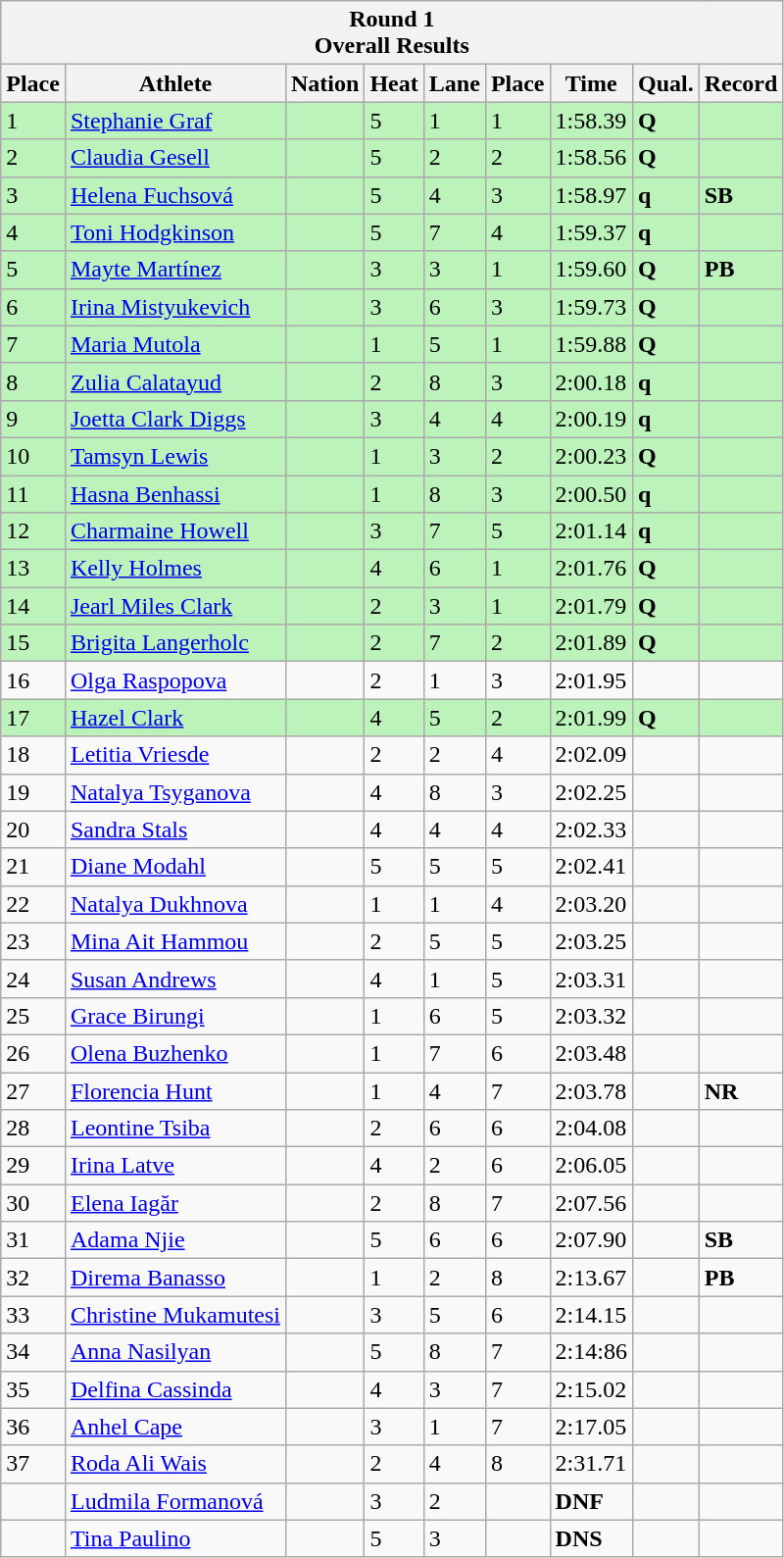<table class="wikitable sortable">
<tr>
<th colspan=9>Round 1 <br> Overall Results</th>
</tr>
<tr>
<th>Place</th>
<th>Athlete</th>
<th>Nation</th>
<th>Heat</th>
<th>Lane</th>
<th>Place</th>
<th>Time</th>
<th>Qual.</th>
<th>Record</th>
</tr>
<tr bgcolor = "bbf3bb">
<td>1</td>
<td align="left"><a href='#'>Stephanie Graf</a></td>
<td align="left"></td>
<td>5</td>
<td>1</td>
<td>1</td>
<td>1:58.39</td>
<td><strong>Q</strong></td>
<td></td>
</tr>
<tr bgcolor = "bbf3bb">
<td>2</td>
<td align="left"><a href='#'>Claudia Gesell</a></td>
<td align="left"></td>
<td>5</td>
<td>2</td>
<td>2</td>
<td>1:58.56</td>
<td><strong>Q</strong></td>
<td></td>
</tr>
<tr bgcolor = "bbf3bb">
<td>3</td>
<td align="left"><a href='#'>Helena Fuchsová</a></td>
<td align="left"></td>
<td>5</td>
<td>4</td>
<td>3</td>
<td>1:58.97</td>
<td><strong>q</strong></td>
<td><strong>SB</strong></td>
</tr>
<tr bgcolor = "bbf3bb">
<td>4</td>
<td align="left"><a href='#'>Toni Hodgkinson</a></td>
<td align="left"></td>
<td>5</td>
<td>7</td>
<td>4</td>
<td>1:59.37</td>
<td><strong>q</strong></td>
<td></td>
</tr>
<tr bgcolor = "bbf3bb">
<td>5</td>
<td align="left"><a href='#'>Mayte Martínez</a></td>
<td align="left"></td>
<td>3</td>
<td>3</td>
<td>1</td>
<td>1:59.60</td>
<td><strong>Q</strong></td>
<td><strong>PB</strong></td>
</tr>
<tr bgcolor = "bbf3bb">
<td>6</td>
<td align="left"><a href='#'>Irina Mistyukevich</a></td>
<td align="left"></td>
<td>3</td>
<td>6</td>
<td>3</td>
<td>1:59.73</td>
<td><strong>Q</strong></td>
<td></td>
</tr>
<tr bgcolor = "bbf3bb">
<td>7</td>
<td align="left"><a href='#'>Maria Mutola</a></td>
<td align="left"></td>
<td>1</td>
<td>5</td>
<td>1</td>
<td>1:59.88</td>
<td><strong>Q </strong></td>
<td></td>
</tr>
<tr bgcolor = "bbf3bb">
<td>8</td>
<td align="left"><a href='#'>Zulia Calatayud</a></td>
<td align="left"></td>
<td>2</td>
<td>8</td>
<td>3</td>
<td>2:00.18</td>
<td><strong>q</strong></td>
<td></td>
</tr>
<tr bgcolor = "bbf3bb">
<td>9</td>
<td align="left"><a href='#'>Joetta Clark Diggs</a></td>
<td align="left"></td>
<td>3</td>
<td>4</td>
<td>4</td>
<td>2:00.19</td>
<td><strong>q</strong></td>
<td></td>
</tr>
<tr bgcolor = "bbf3bb">
<td>10</td>
<td align="left"><a href='#'>Tamsyn Lewis</a></td>
<td align="left"></td>
<td>1</td>
<td>3</td>
<td>2</td>
<td>2:00.23</td>
<td><strong>Q</strong></td>
<td></td>
</tr>
<tr bgcolor = "bbf3bb">
<td>11</td>
<td align="left"><a href='#'>Hasna Benhassi</a></td>
<td align="left"></td>
<td>1</td>
<td>8</td>
<td>3</td>
<td>2:00.50</td>
<td><strong>q</strong></td>
<td></td>
</tr>
<tr bgcolor = "bbf3bb">
<td>12</td>
<td align="left"><a href='#'>Charmaine Howell</a></td>
<td align="left"></td>
<td>3</td>
<td>7</td>
<td>5</td>
<td>2:01.14</td>
<td><strong>q</strong></td>
<td></td>
</tr>
<tr bgcolor = "bbf3bb">
<td>13</td>
<td align="left"><a href='#'>Kelly Holmes</a></td>
<td align="left"></td>
<td>4</td>
<td>6</td>
<td>1</td>
<td>2:01.76</td>
<td><strong>Q</strong></td>
<td></td>
</tr>
<tr bgcolor = "bbf3bb">
<td>14</td>
<td align="left"><a href='#'>Jearl Miles Clark</a></td>
<td align="left"></td>
<td>2</td>
<td>3</td>
<td>1</td>
<td>2:01.79</td>
<td><strong>Q </strong></td>
<td></td>
</tr>
<tr bgcolor = "bbf3bb">
<td>15</td>
<td align="left"><a href='#'>Brigita Langerholc</a></td>
<td align="left"></td>
<td>2</td>
<td>7</td>
<td>2</td>
<td>2:01.89</td>
<td><strong>Q</strong></td>
<td></td>
</tr>
<tr>
<td>16</td>
<td align="left"><a href='#'>Olga Raspopova</a></td>
<td align="left"></td>
<td>2</td>
<td>1</td>
<td>3</td>
<td>2:01.95</td>
<td></td>
<td></td>
</tr>
<tr bgcolor = "bbf3bb">
<td>17</td>
<td align="left"><a href='#'>Hazel Clark</a></td>
<td align="left"></td>
<td>4</td>
<td>5</td>
<td>2</td>
<td>2:01.99</td>
<td><strong>Q</strong></td>
<td></td>
</tr>
<tr>
<td>18</td>
<td align="left"><a href='#'>Letitia Vriesde</a></td>
<td align="left"></td>
<td>2</td>
<td>2</td>
<td>4</td>
<td>2:02.09</td>
<td></td>
<td></td>
</tr>
<tr>
<td>19</td>
<td align="left"><a href='#'>Natalya Tsyganova</a></td>
<td align="left"></td>
<td>4</td>
<td>8</td>
<td>3</td>
<td>2:02.25</td>
<td></td>
<td></td>
</tr>
<tr>
<td>20</td>
<td align="left"><a href='#'>Sandra Stals</a></td>
<td align="left"></td>
<td>4</td>
<td>4</td>
<td>4</td>
<td>2:02.33</td>
<td></td>
<td></td>
</tr>
<tr>
<td>21</td>
<td align="left"><a href='#'>Diane Modahl</a></td>
<td align="left"></td>
<td>5</td>
<td>5</td>
<td>5</td>
<td>2:02.41</td>
<td></td>
<td></td>
</tr>
<tr>
<td>22</td>
<td align="left"><a href='#'>Natalya Dukhnova</a></td>
<td align="left"></td>
<td>1</td>
<td>1</td>
<td>4</td>
<td>2:03.20</td>
<td></td>
<td></td>
</tr>
<tr>
<td>23</td>
<td align="left"><a href='#'>Mina Ait Hammou</a></td>
<td align="left"></td>
<td>2</td>
<td>5</td>
<td>5</td>
<td>2:03.25</td>
<td></td>
<td></td>
</tr>
<tr>
<td>24</td>
<td align="left"><a href='#'>Susan Andrews</a></td>
<td align="left"></td>
<td>4</td>
<td>1</td>
<td>5</td>
<td>2:03.31</td>
<td></td>
<td></td>
</tr>
<tr>
<td>25</td>
<td align="left"><a href='#'>Grace Birungi</a></td>
<td align="left"></td>
<td>1</td>
<td>6</td>
<td>5</td>
<td>2:03.32</td>
<td></td>
<td></td>
</tr>
<tr>
<td>26</td>
<td align="left"><a href='#'>Olena Buzhenko</a></td>
<td align="left"></td>
<td>1</td>
<td>7</td>
<td>6</td>
<td>2:03.48</td>
<td></td>
<td></td>
</tr>
<tr>
<td>27</td>
<td align="left"><a href='#'>Florencia Hunt</a></td>
<td align="left"></td>
<td>1</td>
<td>4</td>
<td>7</td>
<td>2:03.78</td>
<td></td>
<td><strong>NR</strong></td>
</tr>
<tr>
<td>28</td>
<td align="left"><a href='#'>Leontine Tsiba</a></td>
<td align="left"></td>
<td>2</td>
<td>6</td>
<td>6</td>
<td>2:04.08</td>
<td></td>
<td></td>
</tr>
<tr>
<td>29</td>
<td align="left"><a href='#'>Irina Latve</a></td>
<td align="left"></td>
<td>4</td>
<td>2</td>
<td>6</td>
<td>2:06.05</td>
<td></td>
<td></td>
</tr>
<tr>
<td>30</td>
<td align="left"><a href='#'>Elena Iagăr</a></td>
<td align="left"></td>
<td>2</td>
<td>8</td>
<td>7</td>
<td>2:07.56</td>
<td></td>
<td></td>
</tr>
<tr>
<td>31</td>
<td align="left"><a href='#'>Adama Njie</a></td>
<td align="left"></td>
<td>5</td>
<td>6</td>
<td>6</td>
<td>2:07.90</td>
<td></td>
<td><strong>SB</strong></td>
</tr>
<tr>
<td>32</td>
<td align="left"><a href='#'>Direma Banasso</a></td>
<td align="left"></td>
<td>1</td>
<td>2</td>
<td>8</td>
<td>2:13.67</td>
<td></td>
<td><strong>PB</strong></td>
</tr>
<tr>
<td>33</td>
<td align="left"><a href='#'>Christine Mukamutesi</a></td>
<td align="left"></td>
<td>3</td>
<td>5</td>
<td>6</td>
<td>2:14.15</td>
<td></td>
<td></td>
</tr>
<tr>
<td>34</td>
<td align="left"><a href='#'>Anna Nasilyan</a></td>
<td align="left"></td>
<td>5</td>
<td>8</td>
<td>7</td>
<td>2:14:86</td>
<td></td>
<td></td>
</tr>
<tr>
<td>35</td>
<td align="left"><a href='#'>Delfina Cassinda</a></td>
<td align="left"></td>
<td>4</td>
<td>3</td>
<td>7</td>
<td>2:15.02</td>
<td></td>
<td></td>
</tr>
<tr>
<td>36</td>
<td align="left"><a href='#'>Anhel Cape</a></td>
<td align="left"></td>
<td>3</td>
<td>1</td>
<td>7</td>
<td>2:17.05</td>
<td></td>
<td></td>
</tr>
<tr>
<td>37</td>
<td align="left"><a href='#'>Roda Ali Wais</a></td>
<td align="left"></td>
<td>2</td>
<td>4</td>
<td>8</td>
<td>2:31.71</td>
<td></td>
<td></td>
</tr>
<tr>
<td></td>
<td align="left"><a href='#'>Ludmila Formanová</a></td>
<td align="left"></td>
<td>3</td>
<td>2</td>
<td></td>
<td><strong>DNF</strong></td>
<td></td>
<td></td>
</tr>
<tr>
<td></td>
<td align="left"><a href='#'>Tina Paulino</a></td>
<td align="left"></td>
<td>5</td>
<td>3</td>
<td></td>
<td><strong>DNS</strong></td>
<td></td>
<td></td>
</tr>
</table>
